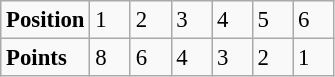<table class="wikitable" style="font-size: 95%;">
<tr>
<td><strong>Position</strong></td>
<td width=20>1</td>
<td width=20>2</td>
<td width=20>3</td>
<td width=20>4</td>
<td width=20>5</td>
<td width=20>6</td>
</tr>
<tr>
<td><strong>Points</strong></td>
<td>8</td>
<td>6</td>
<td>4</td>
<td>3</td>
<td>2</td>
<td>1</td>
</tr>
</table>
